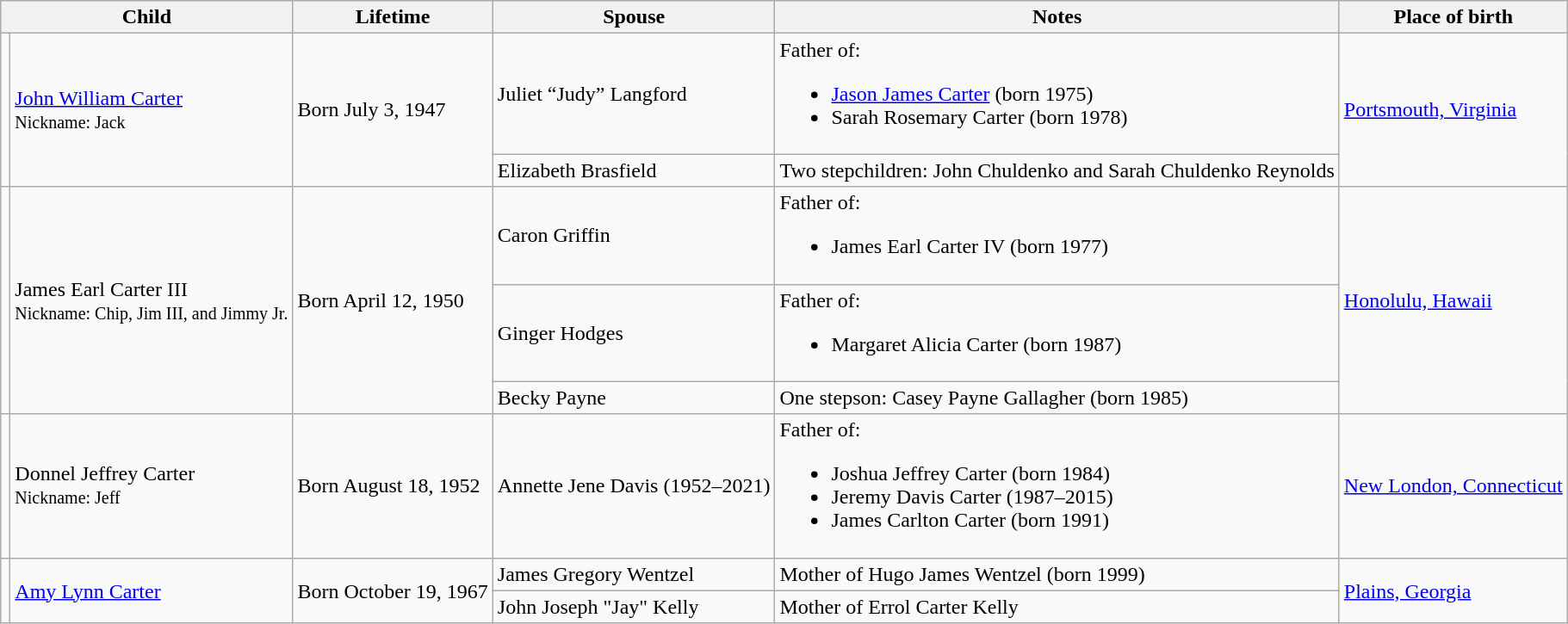<table class="wikitable">
<tr>
<th colspan="2">Child</th>
<th>Lifetime</th>
<th>Spouse</th>
<th>Notes</th>
<th>Place of birth</th>
</tr>
<tr>
<td rowspan="2"></td>
<td rowspan="2"><a href='#'>John William Carter</a><br><small>Nickname: Jack</small></td>
<td rowspan="2">Born July 3, 1947</td>
<td>Juliet “Judy” Langford</td>
<td>Father of:<br><ul><li><a href='#'>Jason James Carter</a> (born 1975)</li><li>Sarah Rosemary Carter (born 1978)</li></ul></td>
<td rowspan="2"><a href='#'>Portsmouth, Virginia</a></td>
</tr>
<tr>
<td>Elizabeth Brasfield</td>
<td>Two stepchildren: John Chuldenko and Sarah Chuldenko Reynolds</td>
</tr>
<tr>
<td rowspan="3"></td>
<td rowspan="3">James Earl Carter III<br><small>Nickname: Chip, Jim III, and Jimmy Jr.</small></td>
<td rowspan="3">Born April 12, 1950</td>
<td>Caron Griffin</td>
<td>Father of:<br><ul><li>James Earl Carter IV (born 1977)</li></ul></td>
<td rowspan="3"><a href='#'>Honolulu, Hawaii</a></td>
</tr>
<tr>
<td>Ginger Hodges</td>
<td>Father of:<br><ul><li>Margaret Alicia Carter (born 1987)</li></ul></td>
</tr>
<tr>
<td>Becky Payne</td>
<td>One stepson: Casey Payne Gallagher (born 1985)</td>
</tr>
<tr>
<td></td>
<td>Donnel Jeffrey Carter<br><small>Nickname: Jeff</small></td>
<td>Born August 18, 1952</td>
<td>Annette Jene Davis (1952–2021)</td>
<td>Father of:<br><ul><li>Joshua Jeffrey Carter (born 1984)</li><li>Jeremy Davis Carter (1987–2015)</li><li>James Carlton Carter (born 1991)</li></ul></td>
<td><a href='#'>New London, Connecticut</a></td>
</tr>
<tr>
<td rowspan = 2></td>
<td rowspan = 2><a href='#'>Amy Lynn Carter</a></td>
<td rowspan = 2>Born October 19, 1967</td>
<td>James Gregory Wentzel</td>
<td>Mother of Hugo James Wentzel (born 1999)</td>
<td rowspan = 2><a href='#'>Plains, Georgia</a></td>
</tr>
<tr>
<td>John Joseph "Jay" Kelly</td>
<td>Mother of Errol Carter Kelly</td>
</tr>
</table>
